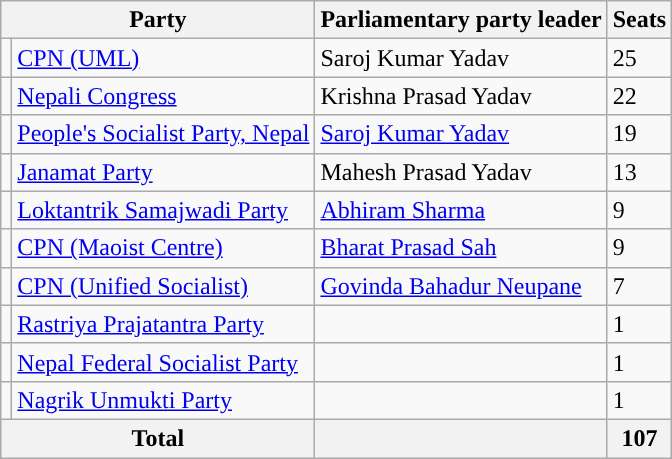<table class="wikitable">
<tr>
<th colspan="2">Party</th>
<th>Parliamentary party leader</th>
<th>Seats</th>
</tr>
<tr>
<td></td>
<td><a href='#'>CPN (UML)</a></td>
<td>Saroj Kumar Yadav</td>
<td>25</td>
</tr>
<tr>
<td></td>
<td><a href='#'>Nepali Congress</a></td>
<td>Krishna Prasad Yadav</td>
<td>22</td>
</tr>
<tr>
<td></td>
<td><a href='#'>People's Socialist Party, Nepal</a></td>
<td><a href='#'>Saroj Kumar Yadav</a></td>
<td>19</td>
</tr>
<tr>
<td></td>
<td><a href='#'>Janamat Party</a></td>
<td>Mahesh Prasad Yadav</td>
<td>13</td>
</tr>
<tr>
<td></td>
<td><a href='#'>Loktantrik Samajwadi Party</a></td>
<td><a href='#'>Abhiram Sharma</a></td>
<td>9</td>
</tr>
<tr>
<td></td>
<td><a href='#'>CPN (Maoist Centre)</a></td>
<td><a href='#'>Bharat Prasad Sah</a></td>
<td>9</td>
</tr>
<tr>
<td></td>
<td><a href='#'>CPN (Unified Socialist)</a></td>
<td><a href='#'>Govinda Bahadur Neupane</a></td>
<td>7</td>
</tr>
<tr>
<td></td>
<td><a href='#'>Rastriya Prajatantra Party</a></td>
<td></td>
<td>1</td>
</tr>
<tr>
<td></td>
<td><a href='#'>Nepal Federal Socialist Party</a></td>
<td></td>
<td>1</td>
</tr>
<tr>
<td></td>
<td><a href='#'>Nagrik Unmukti Party</a></td>
<td></td>
<td>1</td>
</tr>
<tr>
<th colspan="2">Total</th>
<th></th>
<th>107</th>
</tr>
</table>
